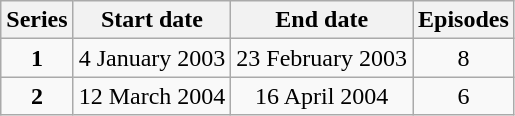<table class="wikitable" style="text-align:center;">
<tr>
<th>Series</th>
<th>Start date</th>
<th>End date</th>
<th>Episodes</th>
</tr>
<tr>
<td><strong>1</strong></td>
<td>4 January 2003</td>
<td>23 February 2003</td>
<td>8</td>
</tr>
<tr>
<td><strong>2</strong></td>
<td>12 March 2004</td>
<td>16 April 2004</td>
<td>6</td>
</tr>
</table>
